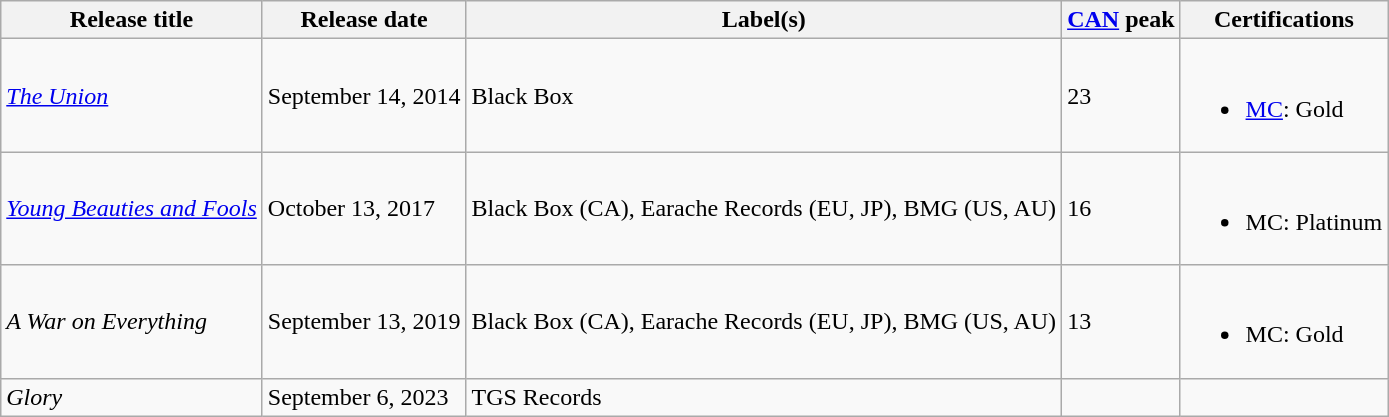<table class="wikitable">
<tr>
<th>Release title</th>
<th>Release date</th>
<th>Label(s)</th>
<th><a href='#'>CAN</a> peak</th>
<th>Certifications</th>
</tr>
<tr>
<td><em><a href='#'>The Union</a></em></td>
<td>September 14, 2014</td>
<td>Black Box</td>
<td>23</td>
<td><br><ul><li><a href='#'>MC</a>: Gold</li></ul></td>
</tr>
<tr>
<td><em><a href='#'>Young Beauties and Fools</a></em></td>
<td>October 13, 2017</td>
<td>Black Box (CA), Earache Records (EU, JP), BMG (US, AU)</td>
<td>16</td>
<td><br><ul><li>MC: Platinum</li></ul></td>
</tr>
<tr>
<td><em>A War on Everything</em></td>
<td>September 13, 2019</td>
<td>Black Box (CA), Earache Records (EU, JP), BMG (US, AU)</td>
<td>13</td>
<td><br><ul><li>MC: Gold</li></ul></td>
</tr>
<tr>
<td><em>Glory</em></td>
<td>September 6, 2023</td>
<td>TGS Records</td>
<td></td>
<td></td>
</tr>
</table>
